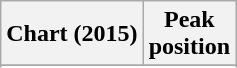<table class="wikitable sortable plainrowheaders">
<tr>
<th>Chart (2015)</th>
<th>Peak<br>position</th>
</tr>
<tr>
</tr>
<tr>
</tr>
<tr>
</tr>
<tr>
</tr>
</table>
